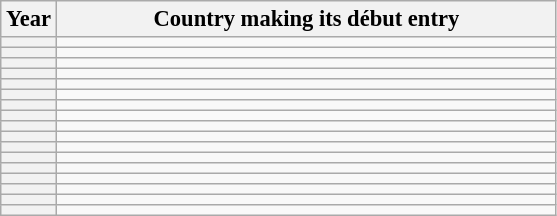<table class="wikitable" style="font-size:94%">
<tr>
<th scope="col" style="width:10%;">Year</th>
<th>Country making its début entry</th>
</tr>
<tr>
<th scope="row" style="vertical-align:top;"></th>
<td></td>
</tr>
<tr>
<th scope="row" style="vertical-align:top;"></th>
<td></td>
</tr>
<tr>
<th scope="row" style="vertical-align:top;"></th>
<td></td>
</tr>
<tr>
<th scope="row" style="vertical-align:top;"></th>
<td></td>
</tr>
<tr>
<th scope="row" style="vertical-align:top;"></th>
<td></td>
</tr>
<tr>
<th scope="row" style="vertical-align:top;"></th>
<td></td>
</tr>
<tr>
<th scope="row" style="vertical-align:top;"></th>
<td></td>
</tr>
<tr>
<th scope="row" style="vertical-align:top;"></th>
<td></td>
</tr>
<tr>
<th scope="row" style="vertical-align:top;"></th>
<td></td>
</tr>
<tr>
<th scope="row" style="vertical-align:top;"></th>
<td></td>
</tr>
<tr>
<th scope="row" style="vertical-align:top;"></th>
<td></td>
</tr>
<tr>
<th scope="row" style="vertical-align:top;"></th>
<td></td>
</tr>
<tr>
<th scope="row" style="vertical-align:top;"></th>
<td></td>
</tr>
<tr>
<th scope="row" style="vertical-align:top;"></th>
<td></td>
</tr>
<tr>
<th scope="row" style="vertical-align:top;"></th>
<td></td>
</tr>
<tr>
<th scope="row" style="vertical-align:top;"></th>
<td></td>
</tr>
<tr>
<th scope="row" style="vertical-align:top;"></th>
<td></td>
</tr>
</table>
